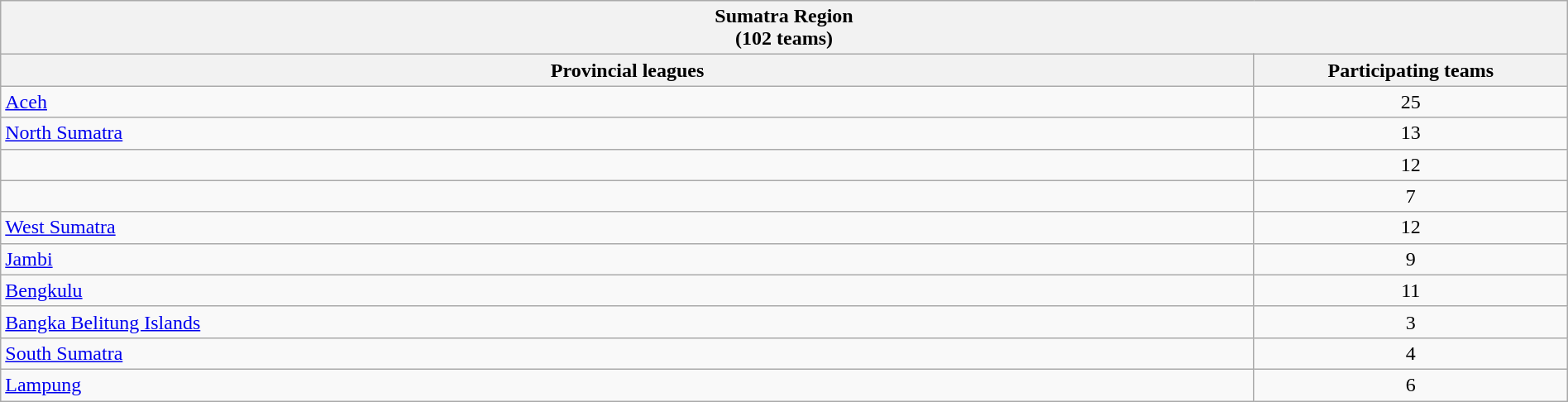<table class="wikitable sortable" style="width:100%;">
<tr>
<th colspan="2"><strong>Sumatra Region</strong><br>(102 teams)</th>
</tr>
<tr>
<th style="width:80%;">Provincial leagues</th>
<th style="width:20%;">Participating teams</th>
</tr>
<tr>
<td> <a href='#'>Aceh</a></td>
<td align=center>25</td>
</tr>
<tr>
<td> <a href='#'>North Sumatra</a></td>
<td align=center>13</td>
</tr>
<tr>
<td> </td>
<td align=center>12</td>
</tr>
<tr>
<td> </td>
<td align=center>7</td>
</tr>
<tr>
<td> <a href='#'>West Sumatra</a></td>
<td align=center>12</td>
</tr>
<tr>
<td> <a href='#'>Jambi</a></td>
<td align=center>9</td>
</tr>
<tr>
<td> <a href='#'>Bengkulu</a></td>
<td align=center>11</td>
</tr>
<tr>
<td> <a href='#'>Bangka Belitung Islands</a></td>
<td align=center>3</td>
</tr>
<tr>
<td> <a href='#'>South Sumatra</a></td>
<td align=center>4</td>
</tr>
<tr>
<td> <a href='#'>Lampung</a></td>
<td align=center>6</td>
</tr>
</table>
